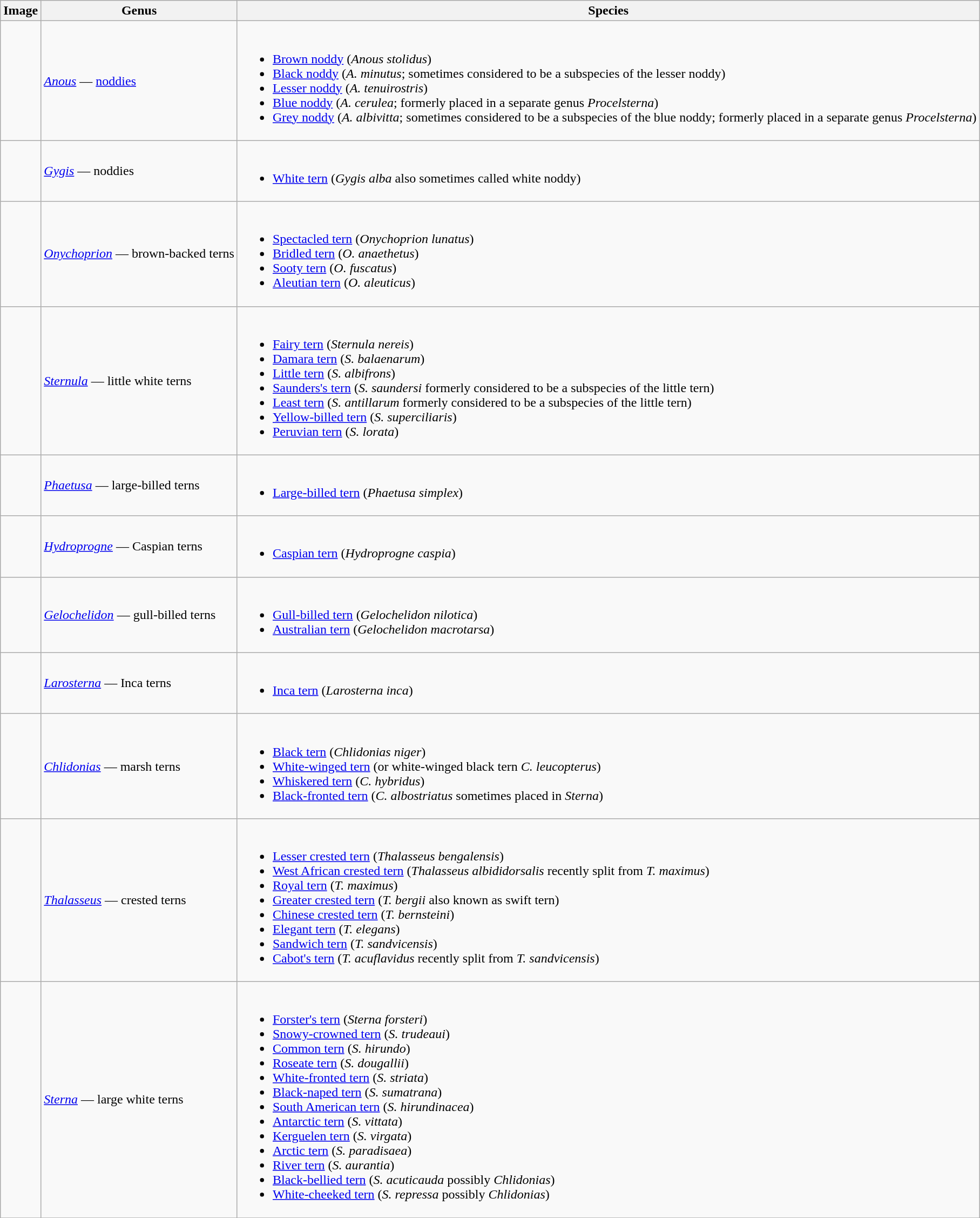<table class="wikitable collapsible">
<tr>
<th>Image</th>
<th>Genus</th>
<th>Species</th>
</tr>
<tr>
<td></td>
<td><em><a href='#'>Anous</a></em>  — <a href='#'>noddies</a></td>
<td><br><ul><li><a href='#'>Brown noddy</a> (<em>Anous stolidus</em>)</li><li><a href='#'>Black noddy</a> (<em>A. minutus</em>; sometimes considered to be a subspecies of the lesser noddy)</li><li><a href='#'>Lesser noddy</a> (<em>A. tenuirostris</em>)</li><li><a href='#'>Blue noddy</a> (<em>A. cerulea</em>; formerly placed in a separate genus <em>Procelsterna</em>)</li><li><a href='#'>Grey noddy</a> (<em>A. albivitta</em>; sometimes considered to be a subspecies of the blue noddy; formerly placed in a separate genus <em>Procelsterna</em>)</li></ul></td>
</tr>
<tr>
<td></td>
<td><em><a href='#'>Gygis</a></em>  — noddies</td>
<td><br><ul><li><a href='#'>White tern</a> (<em>Gygis alba</em> also sometimes called white noddy)</li></ul></td>
</tr>
<tr>
<td></td>
<td><em><a href='#'>Onychoprion</a></em>  — brown-backed terns</td>
<td><br><ul><li><a href='#'>Spectacled tern</a> (<em>Onychoprion lunatus</em>)</li><li><a href='#'>Bridled tern</a> (<em>O. anaethetus</em>)</li><li><a href='#'>Sooty tern</a> (<em>O. fuscatus</em>)</li><li><a href='#'>Aleutian tern</a> (<em>O. aleuticus</em>)</li></ul></td>
</tr>
<tr>
<td></td>
<td><em><a href='#'>Sternula</a></em>  — little white terns</td>
<td><br><ul><li><a href='#'>Fairy tern</a> (<em>Sternula nereis</em>)</li><li><a href='#'>Damara tern</a> (<em>S. balaenarum</em>)</li><li><a href='#'>Little tern</a> (<em>S. albifrons</em>)</li><li><a href='#'>Saunders's tern</a> (<em>S. saundersi</em> formerly considered to be a subspecies of the little tern)</li><li><a href='#'>Least tern</a> (<em>S. antillarum</em> formerly considered to be a subspecies of the little tern)</li><li><a href='#'>Yellow-billed tern</a> (<em>S. superciliaris</em>)</li><li><a href='#'>Peruvian tern</a> (<em>S. lorata</em>)</li></ul></td>
</tr>
<tr>
<td></td>
<td><em><a href='#'>Phaetusa</a></em>   — large-billed terns</td>
<td><br><ul><li><a href='#'>Large-billed tern</a> (<em>Phaetusa simplex</em>)</li></ul></td>
</tr>
<tr>
<td></td>
<td><em><a href='#'>Hydroprogne</a></em> — Caspian terns</td>
<td><br><ul><li><a href='#'>Caspian tern</a> (<em>Hydroprogne caspia</em>)</li></ul></td>
</tr>
<tr>
<td></td>
<td><em><a href='#'>Gelochelidon</a></em>   — gull-billed terns</td>
<td><br><ul><li><a href='#'>Gull-billed tern</a> (<em>Gelochelidon nilotica</em>)</li><li><a href='#'>Australian tern</a> (<em>Gelochelidon macrotarsa</em>)</li></ul></td>
</tr>
<tr>
<td></td>
<td><em><a href='#'>Larosterna</a></em>  — Inca terns</td>
<td><br><ul><li><a href='#'>Inca tern</a> (<em>Larosterna inca</em>)</li></ul></td>
</tr>
<tr>
<td></td>
<td><em><a href='#'>Chlidonias</a></em>   — marsh terns</td>
<td><br><ul><li><a href='#'>Black tern</a> (<em>Chlidonias niger</em>)</li><li><a href='#'>White-winged tern</a> (or white-winged black tern <em>C. leucopterus</em>)</li><li><a href='#'>Whiskered tern</a> (<em>C. hybridus</em>)</li><li><a href='#'>Black-fronted tern</a> (<em>C. albostriatus</em> sometimes placed in <em>Sterna</em>)</li></ul></td>
</tr>
<tr>
<td></td>
<td><em><a href='#'>Thalasseus</a></em>  — crested terns</td>
<td><br><ul><li><a href='#'>Lesser crested tern</a> (<em>Thalasseus bengalensis</em>)</li><li><a href='#'>West African crested tern</a> (<em>Thalasseus albididorsalis</em> recently split from <em>T. maximus</em>)</li><li><a href='#'>Royal tern</a> (<em>T. maximus</em>)</li><li><a href='#'>Greater crested tern</a> (<em>T. bergii</em> also known as swift tern)</li><li><a href='#'>Chinese crested tern</a> (<em>T. bernsteini</em>)</li><li><a href='#'>Elegant tern</a> (<em>T. elegans</em>)</li><li><a href='#'>Sandwich tern</a> (<em>T. sandvicensis</em>)</li><li><a href='#'>Cabot's tern</a> (<em>T. acuflavidus</em> recently split from <em>T. sandvicensis</em>)</li></ul></td>
</tr>
<tr>
<td></td>
<td><em><a href='#'>Sterna</a></em>  — large white terns</td>
<td><br><ul><li><a href='#'>Forster's tern</a> (<em>Sterna forsteri</em>)</li><li><a href='#'>Snowy-crowned tern</a> (<em>S. trudeaui</em>)</li><li><a href='#'>Common tern</a> (<em>S. hirundo</em>)</li><li><a href='#'>Roseate tern</a> (<em>S. dougallii</em>)</li><li><a href='#'>White-fronted tern</a> (<em>S. striata</em>)</li><li><a href='#'>Black-naped tern</a> (<em>S. sumatrana</em>)</li><li><a href='#'>South American tern</a> (<em>S. hirundinacea</em>)</li><li><a href='#'>Antarctic tern</a> (<em>S. vittata</em>)</li><li><a href='#'>Kerguelen tern</a> (<em>S. virgata</em>)</li><li><a href='#'>Arctic tern</a> (<em>S. paradisaea</em>)</li><li><a href='#'>River tern</a> (<em>S. aurantia</em>)</li><li><a href='#'>Black-bellied tern</a> (<em>S. acuticauda</em> possibly <em>Chlidonias</em>)</li><li><a href='#'>White-cheeked tern</a> (<em>S. repressa</em> possibly <em>Chlidonias</em>)</li></ul></td>
</tr>
<tr>
</tr>
</table>
